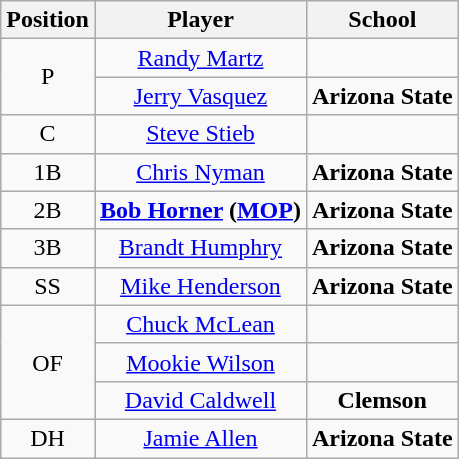<table class="wikitable" style=text-align:center>
<tr>
<th>Position</th>
<th>Player</th>
<th>School</th>
</tr>
<tr>
<td rowspan=2>P</td>
<td><a href='#'>Randy Martz</a></td>
<td style=></td>
</tr>
<tr>
<td><a href='#'>Jerry Vasquez</a></td>
<td style=><strong>Arizona State</strong></td>
</tr>
<tr>
<td>C</td>
<td><a href='#'>Steve Stieb</a></td>
<td style=></td>
</tr>
<tr>
<td>1B</td>
<td><a href='#'>Chris Nyman</a></td>
<td style=><strong>Arizona State</strong></td>
</tr>
<tr>
<td>2B</td>
<td><strong><a href='#'>Bob Horner</a> (<a href='#'>MOP</a>)</strong></td>
<td style=><strong>Arizona State</strong></td>
</tr>
<tr>
<td>3B</td>
<td><a href='#'>Brandt Humphry</a></td>
<td style=><strong>Arizona State</strong></td>
</tr>
<tr>
<td>SS</td>
<td><a href='#'>Mike Henderson</a></td>
<td style=><strong>Arizona State</strong></td>
</tr>
<tr>
<td rowspan=3>OF</td>
<td><a href='#'>Chuck McLean</a></td>
<td style=></td>
</tr>
<tr>
<td><a href='#'>Mookie Wilson</a></td>
<td style=></td>
</tr>
<tr>
<td><a href='#'>David Caldwell</a></td>
<td style=><strong>Clemson</strong></td>
</tr>
<tr>
<td>DH</td>
<td><a href='#'>Jamie Allen</a></td>
<td style=><strong>Arizona State</strong></td>
</tr>
</table>
